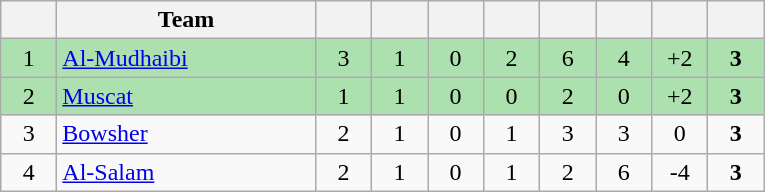<table class="wikitable" style="text-align: center;">
<tr>
<th width=30></th>
<th width=165>Team</th>
<th width=30></th>
<th width=30></th>
<th width=30></th>
<th width=30></th>
<th width=30></th>
<th width=30></th>
<th width=30></th>
<th width=30></th>
</tr>
<tr bgcolor=#ACE1AF>
<td>1</td>
<td align=left><a href='#'>Al-Mudhaibi</a></td>
<td>3</td>
<td>1</td>
<td>0</td>
<td>2</td>
<td>6</td>
<td>4</td>
<td>+2</td>
<td><strong>3</strong></td>
</tr>
<tr bgcolor=#ACE1AF>
<td>2</td>
<td align=left><a href='#'>Muscat</a></td>
<td>1</td>
<td>1</td>
<td>0</td>
<td>0</td>
<td>2</td>
<td>0</td>
<td>+2</td>
<td><strong>3</strong></td>
</tr>
<tr>
<td>3</td>
<td align=left><a href='#'>Bowsher</a></td>
<td>2</td>
<td>1</td>
<td>0</td>
<td>1</td>
<td>3</td>
<td>3</td>
<td>0</td>
<td><strong>3</strong></td>
</tr>
<tr>
<td>4</td>
<td align=left><a href='#'>Al-Salam</a></td>
<td>2</td>
<td>1</td>
<td>0</td>
<td>1</td>
<td>2</td>
<td>6</td>
<td>-4</td>
<td><strong>3</strong></td>
</tr>
</table>
